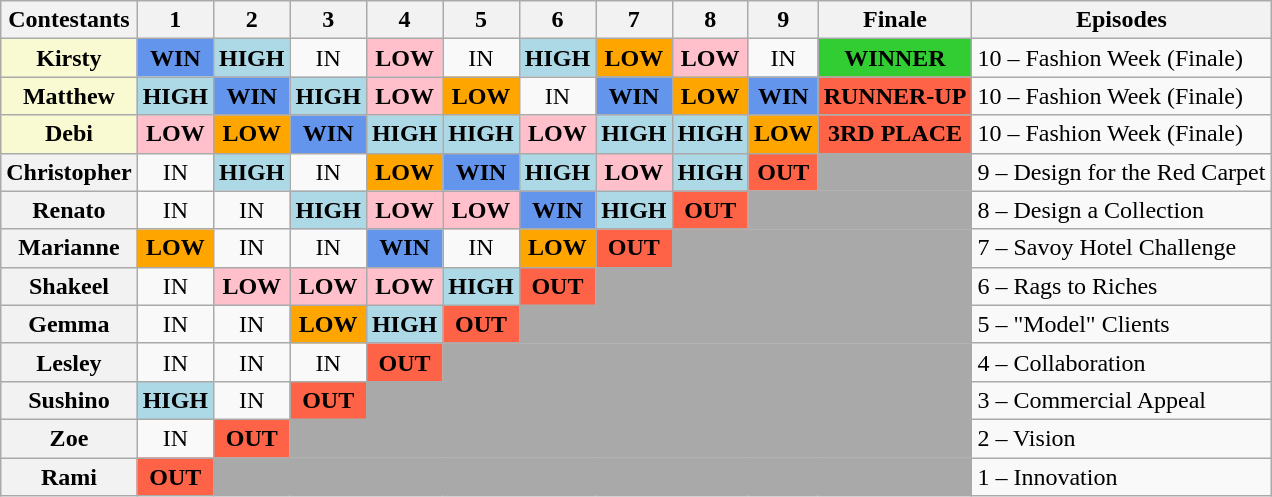<table class="wikitable" style="text-align:left;">
<tr>
<th>Contestants</th>
<th>1</th>
<th>2</th>
<th>3</th>
<th>4</th>
<th>5</th>
<th>6</th>
<th>7</th>
<th>8</th>
<th>9</th>
<th>Finale</th>
<th>Episodes</th>
</tr>
<tr>
<th style="background:#FAFAD2;">Kirsty</th>
<td bgcolor="cornflowerblue" align="center"><strong>WIN</strong></td>
<td bgcolor="LightBlue" align="center"><strong>HIGH</strong></td>
<td align="center">IN</td>
<td bgcolor="pink" align="center"><strong>LOW</strong></td>
<td align="center">IN</td>
<td bgcolor="LightBlue" align="center"><strong>HIGH</strong></td>
<td bgcolor="orange" align="center"><strong>LOW</strong></td>
<td bgcolor="pink" align="center"><strong>LOW</strong></td>
<td align="center">IN</td>
<td bgcolor="limegreen" align="center"><strong>WINNER</strong></td>
<td style="text-align:left">10 – Fashion Week (Finale)</td>
</tr>
<tr>
<th style="background:#FAFAD2;">Matthew</th>
<td bgcolor="LightBlue" align="center"><strong>HIGH</strong></td>
<td bgcolor="cornflowerblue" align="center"><strong>WIN</strong></td>
<td bgcolor="LightBlue" align="center"><strong>HIGH</strong></td>
<td bgcolor="pink" align="center"><strong>LOW</strong></td>
<td bgcolor="orange" align="center"><strong>LOW</strong></td>
<td align="center">IN</td>
<td bgcolor="cornflowerblue" align="center"><strong>WIN</strong></td>
<td bgcolor="orange" align="center"><strong>LOW</strong></td>
<td bgcolor="cornflowerblue" align="center"><strong>WIN</strong></td>
<td bgcolor="tomato" align="center"><strong>RUNNER-UP</strong></td>
<td style="text-align:left">10 – Fashion Week (Finale)</td>
</tr>
<tr>
<th style="background:#FAFAD2;">Debi</th>
<td bgcolor="pink" align="center"><strong>LOW</strong></td>
<td bgcolor="orange" align="center"><strong>LOW</strong></td>
<td bgcolor="cornflowerblue" align="center"><strong>WIN</strong></td>
<td bgcolor="LightBlue" align="center"><strong>HIGH</strong></td>
<td bgcolor="LightBlue" align="center"><strong>HIGH</strong></td>
<td bgcolor="pink" align="center"><strong>LOW</strong></td>
<td bgcolor="LightBlue" align="center"><strong>HIGH</strong></td>
<td bgcolor="LightBlue" align="center"><strong>HIGH</strong></td>
<td bgcolor="orange" align="center"><strong>LOW</strong></td>
<td bgcolor="tomato" align="center"><strong>3RD PLACE</strong></td>
<td style="text-align:left">10 – Fashion Week (Finale)</td>
</tr>
<tr>
<th>Christopher</th>
<td align="center">IN</td>
<td bgcolor="LightBlue" align="center"><strong>HIGH</strong></td>
<td align="center">IN</td>
<td bgcolor="orange" align="center"><strong>LOW</strong></td>
<td bgcolor="cornflowerblue" align="center"><strong>WIN</strong></td>
<td bgcolor="LightBlue" align="center"><strong>HIGH</strong></td>
<td bgcolor="pink" align="center"><strong>LOW</strong></td>
<td bgcolor="LightBlue" align="center"><strong>HIGH</strong></td>
<td bgcolor="tomato" align="center"><strong>OUT</strong></td>
<td style="background:darkgrey;"></td>
<td style="text-align:left">9 – Design for the Red Carpet</td>
</tr>
<tr>
<th>Renato</th>
<td align="center">IN</td>
<td align="center">IN</td>
<td bgcolor="LightBlue" align="center"><strong>HIGH</strong></td>
<td bgcolor="pink" align="center"><strong>LOW</strong></td>
<td bgcolor="pink" align="center"><strong>LOW</strong></td>
<td bgcolor="cornflowerblue" align="center"><strong>WIN</strong></td>
<td bgcolor="LightBlue" align="center"><strong>HIGH</strong></td>
<td bgcolor="tomato" align="center"><strong>OUT</strong></td>
<td colspan="2" style="background:darkgrey;"></td>
<td style="text-align:left">8 – Design a Collection</td>
</tr>
<tr>
<th>Marianne</th>
<td bgcolor="orange" align="center"><strong>LOW</strong></td>
<td align="center">IN</td>
<td align="center">IN</td>
<td bgcolor="cornflowerblue" align="center"><strong>WIN</strong></td>
<td align="center">IN</td>
<td bgcolor="orange" align="center"><strong>LOW</strong></td>
<td bgcolor="tomato" align="center"><strong>OUT</strong></td>
<td colspan="3" style="background:darkgrey;"></td>
<td style="text-align:left">7 – Savoy Hotel Challenge</td>
</tr>
<tr>
<th>Shakeel</th>
<td align="center">IN</td>
<td bgcolor="pink" align="center"><strong>LOW</strong></td>
<td bgcolor="pink" align="center"><strong>LOW</strong></td>
<td bgcolor="pink" align="center"><strong>LOW</strong></td>
<td bgcolor="LightBlue" align="center"><strong>HIGH</strong></td>
<td bgcolor="tomato" align="center"><strong>OUT</strong></td>
<td colspan="4" style="background:darkgrey;"></td>
<td style="text-align:left">6 – Rags to Riches</td>
</tr>
<tr>
<th>Gemma</th>
<td align="center">IN</td>
<td align="center">IN</td>
<td bgcolor="orange" align="center"><strong>LOW</strong></td>
<td bgcolor="LightBlue" align="center"><strong>HIGH</strong></td>
<td bgcolor="tomato" align="center"><strong>OUT</strong></td>
<td colspan="5" style="background:darkgrey;"></td>
<td style="text-align:left">5 – "Model" Clients</td>
</tr>
<tr>
<th>Lesley</th>
<td align="center">IN</td>
<td align="center">IN</td>
<td align="center">IN</td>
<td bgcolor="tomato" align="center"><strong>OUT</strong></td>
<td colspan="6" style="background:darkgrey;"></td>
<td style="text-align:left">4 – Collaboration</td>
</tr>
<tr>
<th>Sushino</th>
<td bgcolor="LightBlue" align="center"><strong>HIGH</strong></td>
<td align="center">IN</td>
<td bgcolor="tomato" align="center"><strong>OUT</strong></td>
<td colspan="7" style="background:darkgrey;"></td>
<td style="text-align:left">3 – Commercial Appeal</td>
</tr>
<tr>
<th>Zoe</th>
<td align="center">IN</td>
<td bgcolor="tomato" align="center"><strong>OUT</strong></td>
<td colspan="8" style="background:darkgrey;"></td>
<td style="text-align:left">2 – Vision</td>
</tr>
<tr>
<th>Rami</th>
<td bgcolor="tomato" align="center"><strong>OUT</strong></td>
<td colspan="9" style="background:darkgrey;"></td>
<td style="text-align:left">1 – Innovation</td>
</tr>
</table>
